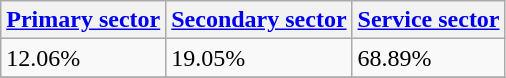<table class="wikitable" border="1">
<tr>
<th><a href='#'>Primary sector</a></th>
<th><a href='#'>Secondary sector</a></th>
<th><a href='#'>Service sector</a></th>
</tr>
<tr>
<td>12.06%</td>
<td>19.05%</td>
<td>68.89%</td>
</tr>
<tr>
</tr>
</table>
